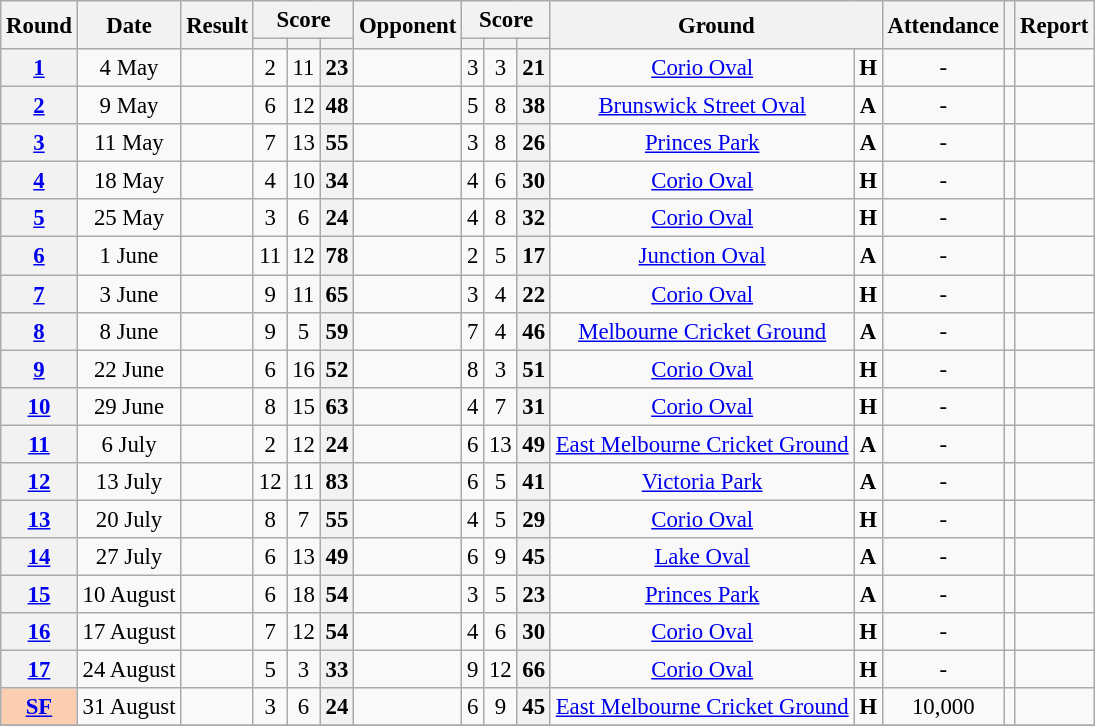<table class="wikitable plainrowheaders" style="font-size:95%; text-align:center;">
<tr>
<th scope="col" rowspan="2">Round</th>
<th scope="col" rowspan="2">Date</th>
<th scope="col" rowspan="2">Result</th>
<th scope="col" colspan="3">Score</th>
<th scope="col" rowspan="2">Opponent</th>
<th scope="col" colspan="3">Score</th>
<th scope="col" rowspan="2" colspan="2">Ground</th>
<th scope="col" rowspan="2">Attendance</th>
<th scope="col" rowspan="2"></th>
<th scope="col" rowspan="2">Report</th>
</tr>
<tr>
<th scope="col"></th>
<th scope="col"></th>
<th scope="col"></th>
<th scope="col"></th>
<th scope="col"></th>
<th scope="col"></th>
</tr>
<tr>
<th scope="row" style="text-align:center;"><a href='#'>1</a></th>
<td>4 May</td>
<td></td>
<td>2</td>
<td>11</td>
<th>23</th>
<td></td>
<td>3</td>
<td>3</td>
<th>21</th>
<td><a href='#'>Corio Oval</a></td>
<td><strong>H</strong></td>
<td>-</td>
<td></td>
<td></td>
</tr>
<tr>
<th scope="row" style="text-align:center;"><a href='#'>2</a></th>
<td>9 May</td>
<td></td>
<td>6</td>
<td>12</td>
<th>48</th>
<td></td>
<td>5</td>
<td>8</td>
<th>38</th>
<td><a href='#'>Brunswick Street Oval</a></td>
<td><strong>A</strong></td>
<td>-</td>
<td></td>
<td></td>
</tr>
<tr>
<th scope="row" style="text-align:center;"><a href='#'>3</a></th>
<td>11 May</td>
<td></td>
<td>7</td>
<td>13</td>
<th>55</th>
<td></td>
<td>3</td>
<td>8</td>
<th>26</th>
<td><a href='#'>Princes Park</a></td>
<td><strong>A</strong></td>
<td>-</td>
<td></td>
<td></td>
</tr>
<tr>
<th scope="row" style="text-align:center;"><a href='#'>4</a></th>
<td>18 May</td>
<td></td>
<td>4</td>
<td>10</td>
<th>34</th>
<td></td>
<td>4</td>
<td>6</td>
<th>30</th>
<td><a href='#'>Corio Oval</a></td>
<td><strong>H</strong></td>
<td>-</td>
<td></td>
<td></td>
</tr>
<tr>
<th scope="row" style="text-align:center;"><a href='#'>5</a></th>
<td>25 May</td>
<td></td>
<td>3</td>
<td>6</td>
<th>24</th>
<td></td>
<td>4</td>
<td>8</td>
<th>32</th>
<td><a href='#'>Corio Oval</a></td>
<td><strong>H</strong></td>
<td>-</td>
<td></td>
<td></td>
</tr>
<tr>
<th scope="row" style="text-align:center;"><a href='#'>6</a></th>
<td>1 June</td>
<td></td>
<td>11</td>
<td>12</td>
<th>78</th>
<td></td>
<td>2</td>
<td>5</td>
<th>17</th>
<td><a href='#'>Junction Oval</a></td>
<td><strong>A</strong></td>
<td>-</td>
<td></td>
<td></td>
</tr>
<tr>
<th scope="row" style="text-align:center;"><a href='#'>7</a></th>
<td>3 June</td>
<td></td>
<td>9</td>
<td>11</td>
<th>65</th>
<td></td>
<td>3</td>
<td>4</td>
<th>22</th>
<td><a href='#'>Corio Oval</a></td>
<td><strong>H</strong></td>
<td>-</td>
<td></td>
<td></td>
</tr>
<tr>
<th scope="row" style="text-align:center;"><a href='#'>8</a></th>
<td>8 June</td>
<td></td>
<td>9</td>
<td>5</td>
<th>59</th>
<td></td>
<td>7</td>
<td>4</td>
<th>46</th>
<td><a href='#'>Melbourne Cricket Ground</a></td>
<td><strong>A</strong></td>
<td>-</td>
<td></td>
<td></td>
</tr>
<tr>
<th scope="row" style="text-align:center;"><a href='#'>9</a></th>
<td>22 June</td>
<td></td>
<td>6</td>
<td>16</td>
<th>52</th>
<td></td>
<td>8</td>
<td>3</td>
<th>51</th>
<td><a href='#'>Corio Oval</a></td>
<td><strong>H</strong></td>
<td>-</td>
<td></td>
<td></td>
</tr>
<tr>
<th scope="row" style="text-align:center;"><a href='#'>10</a></th>
<td>29 June</td>
<td></td>
<td>8</td>
<td>15</td>
<th>63</th>
<td></td>
<td>4</td>
<td>7</td>
<th>31</th>
<td><a href='#'>Corio Oval</a></td>
<td><strong>H</strong></td>
<td>-</td>
<td></td>
<td></td>
</tr>
<tr>
<th scope="row" style="text-align:center;"><a href='#'>11</a></th>
<td>6 July</td>
<td></td>
<td>2</td>
<td>12</td>
<th>24</th>
<td></td>
<td>6</td>
<td>13</td>
<th>49</th>
<td><a href='#'>East Melbourne Cricket Ground</a></td>
<td><strong>A</strong></td>
<td>-</td>
<td></td>
<td></td>
</tr>
<tr>
<th scope="row" style="text-align:center;"><a href='#'>12</a></th>
<td>13 July</td>
<td></td>
<td>12</td>
<td>11</td>
<th>83</th>
<td></td>
<td>6</td>
<td>5</td>
<th>41</th>
<td><a href='#'>Victoria Park</a></td>
<td><strong>A</strong></td>
<td>-</td>
<td></td>
<td></td>
</tr>
<tr>
<th scope="row" style="text-align:center;"><a href='#'>13</a></th>
<td>20 July</td>
<td></td>
<td>8</td>
<td>7</td>
<th>55</th>
<td></td>
<td>4</td>
<td>5</td>
<th>29</th>
<td><a href='#'>Corio Oval</a></td>
<td><strong>H</strong></td>
<td>-</td>
<td></td>
<td></td>
</tr>
<tr>
<th scope="row" style="text-align:center;"><a href='#'>14</a></th>
<td>27 July</td>
<td></td>
<td>6</td>
<td>13</td>
<th>49</th>
<td></td>
<td>6</td>
<td>9</td>
<th>45</th>
<td><a href='#'>Lake Oval</a></td>
<td><strong>A</strong></td>
<td>-</td>
<td></td>
<td></td>
</tr>
<tr>
<th scope="row" style="text-align:center;"><a href='#'>15</a></th>
<td>10 August</td>
<td></td>
<td>6</td>
<td>18</td>
<th>54</th>
<td></td>
<td>3</td>
<td>5</td>
<th>23</th>
<td><a href='#'>Princes Park</a></td>
<td><strong>A</strong></td>
<td>-</td>
<td></td>
<td></td>
</tr>
<tr>
<th scope="row" style="text-align:center;"><a href='#'>16</a></th>
<td>17 August</td>
<td></td>
<td>7</td>
<td>12</td>
<th>54</th>
<td></td>
<td>4</td>
<td>6</td>
<th>30</th>
<td><a href='#'>Corio Oval</a></td>
<td><strong>H</strong></td>
<td>-</td>
<td></td>
<td></td>
</tr>
<tr>
<th scope="row" style="text-align:center;"><a href='#'>17</a></th>
<td>24 August</td>
<td></td>
<td>5</td>
<td>3</td>
<th>33</th>
<td></td>
<td>9</td>
<td>12</td>
<th>66</th>
<td><a href='#'>Corio Oval</a></td>
<td><strong>H</strong></td>
<td>-</td>
<td></td>
<td></td>
</tr>
<tr>
<th scope="row" style="background:#FBCEB1; text-align:center;"><a href='#'>SF</a></th>
<td>31 August</td>
<td></td>
<td>3</td>
<td>6</td>
<th>24</th>
<td></td>
<td>6</td>
<td>9</td>
<th>45</th>
<td><a href='#'>East Melbourne Cricket Ground</a></td>
<td><strong>H</strong></td>
<td>10,000</td>
<td></td>
<td></td>
</tr>
<tr>
</tr>
</table>
